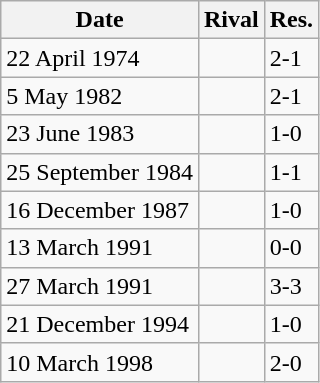<table class="wikitable sortable">
<tr>
<th>Date</th>
<th>Rival</th>
<th>Res.</th>
</tr>
<tr>
<td>22 April 1974</td>
<td></td>
<td>2-1</td>
</tr>
<tr>
<td>5 May 1982</td>
<td></td>
<td>2-1</td>
</tr>
<tr>
<td>23 June 1983</td>
<td></td>
<td>1-0</td>
</tr>
<tr>
<td>25 September 1984</td>
<td></td>
<td>1-1</td>
</tr>
<tr>
<td>16 December 1987</td>
<td></td>
<td>1-0</td>
</tr>
<tr>
<td>13 March 1991</td>
<td></td>
<td>0-0</td>
</tr>
<tr>
<td>27 March 1991</td>
<td></td>
<td>3-3</td>
</tr>
<tr>
<td>21 December 1994</td>
<td></td>
<td>1-0</td>
</tr>
<tr>
<td>10 March 1998</td>
<td></td>
<td>2-0</td>
</tr>
</table>
